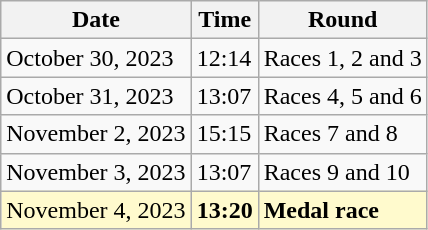<table class="wikitable">
<tr>
<th>Date</th>
<th>Time</th>
<th>Round</th>
</tr>
<tr>
<td>October 30, 2023</td>
<td>12:14</td>
<td>Races 1, 2 and 3</td>
</tr>
<tr>
<td>October 31, 2023</td>
<td>13:07</td>
<td>Races 4, 5 and 6</td>
</tr>
<tr>
<td>November 2, 2023</td>
<td>15:15</td>
<td>Races 7 and 8</td>
</tr>
<tr>
<td>November 3, 2023</td>
<td>13:07</td>
<td>Races 9 and 10</td>
</tr>
<tr style=background:lemonchiffon>
<td>November 4, 2023</td>
<td><strong>13:20</strong></td>
<td><strong>Medal race</strong></td>
</tr>
</table>
